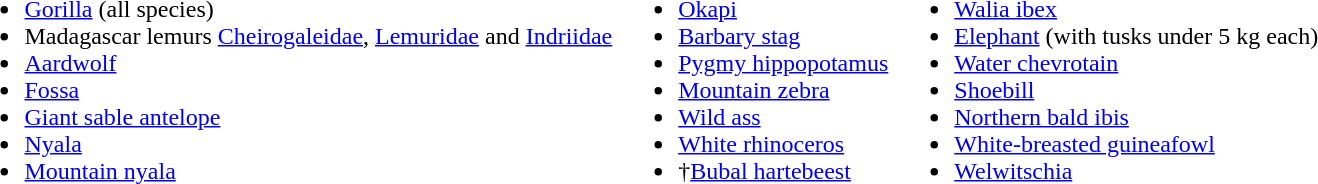<table>
<tr>
<td valign="top"><br><ul><li><a href='#'>Gorilla</a> (all species)</li><li>Madagascar lemurs <a href='#'>Cheirogaleidae</a>, <a href='#'>Lemuridae</a> and <a href='#'>Indriidae</a></li><li><a href='#'>Aardwolf</a></li><li><a href='#'>Fossa</a></li><li><a href='#'>Giant sable antelope</a></li><li><a href='#'>Nyala</a></li><li><a href='#'>Mountain nyala</a></li></ul></td>
<td valign="top"><br><ul><li><a href='#'>Okapi</a></li><li><a href='#'>Barbary stag</a></li><li><a href='#'>Pygmy hippopotamus</a></li><li><a href='#'>Mountain zebra</a></li><li><a href='#'>Wild ass</a></li><li><a href='#'>White rhinoceros</a></li><li>†<a href='#'>Bubal hartebeest</a></li></ul></td>
<td valign="top"><br><ul><li><a href='#'>Walia ibex</a></li><li><a href='#'>Elephant</a> (with tusks under 5 kg each)</li><li><a href='#'>Water chevrotain</a></li><li><a href='#'>Shoebill</a></li><li><a href='#'>Northern bald ibis</a></li><li><a href='#'>White-breasted guineafowl</a></li><li><a href='#'>Welwitschia</a></li></ul></td>
</tr>
</table>
